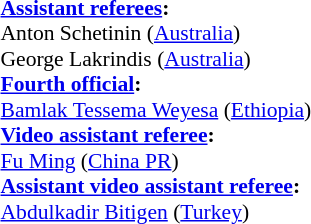<table width=50% style="font-size:90%">
<tr>
<td><br><strong><a href='#'>Assistant referees</a>:</strong>
<br>Anton Schetinin (<a href='#'>Australia</a>)
<br>George Lakrindis (<a href='#'>Australia</a>)
<br><strong><a href='#'>Fourth official</a>:</strong>
<br><a href='#'>Bamlak Tessema Weyesa</a> (<a href='#'>Ethiopia</a>)
<br><strong><a href='#'>Video assistant referee</a>:</strong>
<br><a href='#'>Fu Ming</a> (<a href='#'>China PR</a>)
<br><strong><a href='#'>Assistant video assistant referee</a>:</strong>
<br><a href='#'>Abdulkadir Bitigen</a> (<a href='#'>Turkey</a>)</td>
</tr>
</table>
